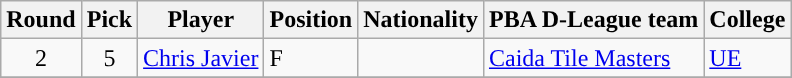<table class="wikitable sortable sortable">
<tr>
<th>Round</th>
<th>Pick</th>
<th>Player</th>
<th>Position</th>
<th>Nationality</th>
<th>PBA D-League team</th>
<th>College</th>
</tr>
<tr>
<td align=center>2</td>
<td align=center>5</td>
<td><a href='#'>Chris Javier</a></td>
<td>F</td>
<td></td>
<td><a href='#'>Caida Tile Masters</a></td>
<td><a href='#'>UE</a></td>
</tr>
<tr>
</tr>
</table>
